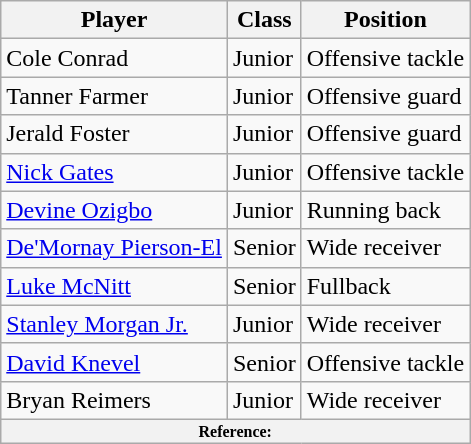<table class="wikitable sortable">
<tr>
<th>Player</th>
<th>Class</th>
<th>Position</th>
</tr>
<tr>
<td>Cole Conrad</td>
<td>Junior</td>
<td>Offensive tackle</td>
</tr>
<tr>
<td>Tanner Farmer</td>
<td>Junior</td>
<td>Offensive guard</td>
</tr>
<tr>
<td>Jerald Foster</td>
<td>Junior</td>
<td>Offensive guard</td>
</tr>
<tr>
<td><a href='#'>Nick Gates</a></td>
<td>Junior</td>
<td>Offensive tackle</td>
</tr>
<tr>
<td><a href='#'>Devine Ozigbo</a></td>
<td>Junior</td>
<td>Running back</td>
</tr>
<tr>
<td><a href='#'>De'Mornay Pierson-El</a></td>
<td>Senior</td>
<td>Wide receiver</td>
</tr>
<tr>
<td><a href='#'>Luke McNitt</a></td>
<td>Senior</td>
<td>Fullback</td>
</tr>
<tr>
<td><a href='#'>Stanley Morgan Jr.</a></td>
<td>Junior</td>
<td>Wide receiver</td>
</tr>
<tr>
<td><a href='#'>David Knevel</a></td>
<td>Senior</td>
<td>Offensive tackle</td>
</tr>
<tr>
<td>Bryan Reimers</td>
<td>Junior</td>
<td>Wide receiver</td>
</tr>
<tr>
<th colspan="3"  style="font-size:8pt; text-align:center;"><strong>Reference:</strong></th>
</tr>
</table>
